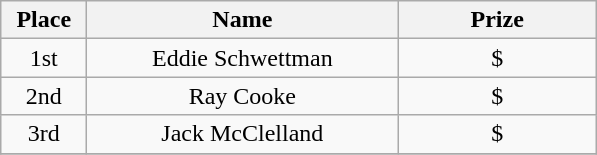<table class="wikitable">
<tr>
<th width="50">Place</th>
<th width="200">Name</th>
<th width="125">Prize</th>
</tr>
<tr>
<td align = "center">1st</td>
<td align = "center">Eddie Schwettman</td>
<td align = "center">$</td>
</tr>
<tr>
<td align = "center">2nd</td>
<td align = "center">Ray Cooke</td>
<td align = "center">$</td>
</tr>
<tr>
<td align = "center">3rd</td>
<td align = "center">Jack McClelland</td>
<td align = "center">$</td>
</tr>
<tr>
</tr>
</table>
